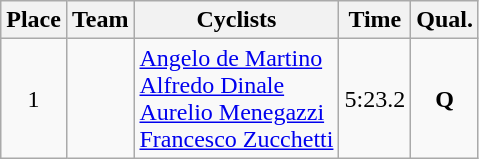<table class=wikitable style="text-align:center">
<tr>
<th>Place</th>
<th>Team</th>
<th>Cyclists</th>
<th>Time</th>
<th>Qual.</th>
</tr>
<tr>
<td>1</td>
<td align=left></td>
<td align=left><a href='#'>Angelo de Martino</a> <br> <a href='#'>Alfredo Dinale</a> <br> <a href='#'>Aurelio Menegazzi</a> <br> <a href='#'>Francesco Zucchetti</a></td>
<td>5:23.2</td>
<td><strong>Q</strong></td>
</tr>
</table>
